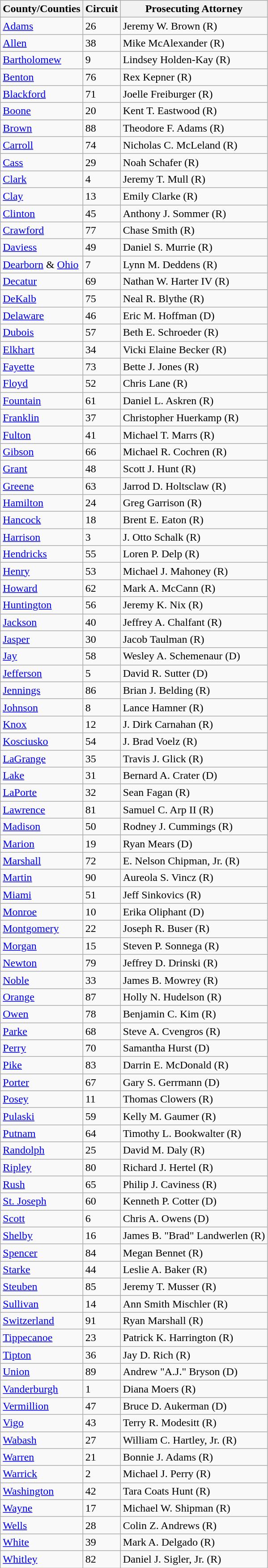<table class="wikitable">
<tr>
<th>County/Counties</th>
<th>Circuit</th>
<th>Prosecuting Attorney</th>
</tr>
<tr>
<td><a href='#'>Adams</a></td>
<td>26</td>
<td>Jeremy W. Brown (R)</td>
</tr>
<tr>
<td><a href='#'>Allen</a></td>
<td>38</td>
<td>Mike McAlexander (R)</td>
</tr>
<tr>
<td><a href='#'>Bartholomew</a></td>
<td>9</td>
<td>Lindsey Holden-Kay (R)</td>
</tr>
<tr>
<td><a href='#'>Benton</a></td>
<td>76</td>
<td>Rex Kepner (R)</td>
</tr>
<tr>
<td><a href='#'>Blackford</a></td>
<td>71</td>
<td>Joelle Freiburger (R)</td>
</tr>
<tr>
<td><a href='#'>Boone</a></td>
<td>20</td>
<td>Kent T. Eastwood (R)</td>
</tr>
<tr>
<td><a href='#'>Brown</a></td>
<td>88</td>
<td>Theodore F. Adams (R)</td>
</tr>
<tr>
<td><a href='#'>Carroll</a></td>
<td>74</td>
<td>Nicholas C. McLeland (R)</td>
</tr>
<tr>
<td><a href='#'>Cass</a></td>
<td>29</td>
<td>Noah Schafer (R)</td>
</tr>
<tr>
<td><a href='#'>Clark</a></td>
<td>4</td>
<td>Jeremy T. Mull (R)</td>
</tr>
<tr>
<td><a href='#'>Clay</a></td>
<td>13</td>
<td>Emily Clarke (R)</td>
</tr>
<tr>
<td><a href='#'>Clinton</a></td>
<td>45</td>
<td>Anthony J. Sommer (R)</td>
</tr>
<tr>
<td><a href='#'>Crawford</a></td>
<td>77</td>
<td>Chase Smith (R)</td>
</tr>
<tr>
<td><a href='#'>Daviess</a></td>
<td>49</td>
<td>Daniel S. Murrie (R)</td>
</tr>
<tr>
<td><a href='#'>Dearborn</a> & <a href='#'>Ohio</a></td>
<td>7</td>
<td>Lynn M. Deddens (R)</td>
</tr>
<tr>
<td><a href='#'>Decatur</a></td>
<td>69</td>
<td>Nathan W. Harter IV (R)</td>
</tr>
<tr>
<td><a href='#'>DeKalb</a></td>
<td>75</td>
<td>Neal R. Blythe (R)</td>
</tr>
<tr>
<td><a href='#'>Delaware</a></td>
<td>46</td>
<td>Eric M. Hoffman (D)</td>
</tr>
<tr>
<td><a href='#'>Dubois</a></td>
<td>57</td>
<td>Beth E. Schroeder (R)</td>
</tr>
<tr>
<td><a href='#'>Elkhart</a></td>
<td>34</td>
<td>Vicki Elaine Becker (R)</td>
</tr>
<tr>
<td><a href='#'>Fayette</a></td>
<td>73</td>
<td>Bette J. Jones (R)</td>
</tr>
<tr>
<td><a href='#'>Floyd</a></td>
<td>52</td>
<td>Chris Lane (R)</td>
</tr>
<tr>
<td><a href='#'>Fountain</a></td>
<td>61</td>
<td>Daniel L. Askren (R)</td>
</tr>
<tr>
<td><a href='#'>Franklin</a></td>
<td>37</td>
<td>Christopher Huerkamp (R)</td>
</tr>
<tr>
<td><a href='#'>Fulton</a></td>
<td>41</td>
<td>Michael T. Marrs (R)</td>
</tr>
<tr>
<td><a href='#'>Gibson</a></td>
<td>66</td>
<td>Michael R. Cochren (R)</td>
</tr>
<tr>
<td><a href='#'>Grant</a></td>
<td>48</td>
<td>Scott J. Hunt (R)</td>
</tr>
<tr>
<td><a href='#'>Greene</a></td>
<td>63</td>
<td>Jarrod D. Holtsclaw (R)</td>
</tr>
<tr>
<td><a href='#'>Hamilton</a></td>
<td>24</td>
<td>Greg Garrison (R)</td>
</tr>
<tr>
<td><a href='#'>Hancock</a></td>
<td>18</td>
<td>Brent E. Eaton (R)</td>
</tr>
<tr>
<td><a href='#'>Harrison</a></td>
<td>3</td>
<td>J. Otto Schalk (R)</td>
</tr>
<tr>
<td><a href='#'>Hendricks</a></td>
<td>55</td>
<td>Loren P. Delp (R)</td>
</tr>
<tr>
<td><a href='#'>Henry</a></td>
<td>53</td>
<td>Michael J. Mahoney (R)</td>
</tr>
<tr>
<td><a href='#'>Howard</a></td>
<td>62</td>
<td>Mark A. McCann (R)</td>
</tr>
<tr>
<td><a href='#'>Huntington</a></td>
<td>56</td>
<td>Jeremy K. Nix (R)</td>
</tr>
<tr>
<td><a href='#'>Jackson</a></td>
<td>40</td>
<td>Jeffrey A. Chalfant (R)</td>
</tr>
<tr>
<td><a href='#'>Jasper</a></td>
<td>30</td>
<td>Jacob Taulman (R)</td>
</tr>
<tr>
<td><a href='#'>Jay</a></td>
<td>58</td>
<td>Wesley A. Schemenaur (D)</td>
</tr>
<tr>
<td><a href='#'>Jefferson</a></td>
<td>5</td>
<td>David R. Sutter (D)</td>
</tr>
<tr>
<td><a href='#'>Jennings</a></td>
<td>86</td>
<td>Brian J. Belding (R)</td>
</tr>
<tr>
<td><a href='#'>Johnson</a></td>
<td>8</td>
<td>Lance Hamner (R)</td>
</tr>
<tr>
<td><a href='#'>Knox</a></td>
<td>12</td>
<td>J. Dirk Carnahan (R)</td>
</tr>
<tr>
<td><a href='#'>Kosciusko</a></td>
<td>54</td>
<td>J. Brad Voelz (R)</td>
</tr>
<tr>
<td><a href='#'>LaGrange</a></td>
<td>35</td>
<td>Travis J. Glick (R)</td>
</tr>
<tr>
<td><a href='#'>Lake</a></td>
<td>31</td>
<td>Bernard A. Crater (D)</td>
</tr>
<tr>
<td><a href='#'>LaPorte</a></td>
<td>32</td>
<td>Sean Fagan (R)</td>
</tr>
<tr>
<td><a href='#'>Lawrence</a></td>
<td>81</td>
<td>Samuel C. Arp II (R)</td>
</tr>
<tr>
<td><a href='#'>Madison</a></td>
<td>50</td>
<td>Rodney J. Cummings (R)</td>
</tr>
<tr>
<td><a href='#'>Marion</a></td>
<td>19</td>
<td>Ryan Mears (D)</td>
</tr>
<tr>
<td><a href='#'>Marshall</a></td>
<td>72</td>
<td>E. Nelson Chipman, Jr. (R)</td>
</tr>
<tr>
<td><a href='#'>Martin</a></td>
<td>90</td>
<td>Aureola S. Vincz (R)</td>
</tr>
<tr>
<td><a href='#'>Miami</a></td>
<td>51</td>
<td>Jeff Sinkovics (R)</td>
</tr>
<tr>
<td><a href='#'>Monroe</a></td>
<td>10</td>
<td>Erika Oliphant (D)</td>
</tr>
<tr>
<td><a href='#'>Montgomery</a></td>
<td>22</td>
<td>Joseph R. Buser (R)</td>
</tr>
<tr>
<td><a href='#'>Morgan</a></td>
<td>15</td>
<td>Steven P. Sonnega (R)</td>
</tr>
<tr>
<td><a href='#'>Newton</a></td>
<td>79</td>
<td>Jeffrey D. Drinski (R)</td>
</tr>
<tr>
<td><a href='#'>Noble</a></td>
<td>33</td>
<td>James B. Mowrey (R)</td>
</tr>
<tr>
<td><a href='#'>Orange</a></td>
<td>87</td>
<td>Holly N. Hudelson (R)</td>
</tr>
<tr>
<td><a href='#'>Owen</a></td>
<td>78</td>
<td>Benjamin C. Kim (R)</td>
</tr>
<tr>
<td><a href='#'>Parke</a></td>
<td>68</td>
<td>Steve A. Cvengros (R)</td>
</tr>
<tr>
<td><a href='#'>Perry</a></td>
<td>70</td>
<td>Samantha Hurst (D)</td>
</tr>
<tr>
<td><a href='#'>Pike</a></td>
<td>83</td>
<td>Darrin E. McDonald (R)</td>
</tr>
<tr>
<td><a href='#'>Porter</a></td>
<td>67</td>
<td>Gary S. Gerrmann (D)</td>
</tr>
<tr>
<td><a href='#'>Posey</a></td>
<td>11</td>
<td>Thomas Clowers (R)</td>
</tr>
<tr>
<td><a href='#'>Pulaski</a></td>
<td>59</td>
<td>Kelly M. Gaumer (R)</td>
</tr>
<tr>
<td><a href='#'>Putnam</a></td>
<td>64</td>
<td>Timothy L. Bookwalter (R)</td>
</tr>
<tr>
<td><a href='#'>Randolph</a></td>
<td>25</td>
<td>David M. Daly (R)</td>
</tr>
<tr>
<td><a href='#'>Ripley</a></td>
<td>80</td>
<td>Richard J. Hertel (R)</td>
</tr>
<tr>
<td><a href='#'>Rush</a></td>
<td>65</td>
<td>Philip J. Caviness (R)</td>
</tr>
<tr>
<td><a href='#'>St. Joseph</a></td>
<td>60</td>
<td>Kenneth P. Cotter (D)</td>
</tr>
<tr>
<td><a href='#'>Scott</a></td>
<td>6</td>
<td>Chris A. Owens (D)</td>
</tr>
<tr>
<td><a href='#'>Shelby</a></td>
<td>16</td>
<td>James B. "Brad" Landwerlen (R)</td>
</tr>
<tr>
<td><a href='#'>Spencer</a></td>
<td>84</td>
<td>Megan Bennet (R)</td>
</tr>
<tr>
<td><a href='#'>Starke</a></td>
<td>44</td>
<td>Leslie A. Baker (R)</td>
</tr>
<tr>
<td><a href='#'>Steuben</a></td>
<td>85</td>
<td>Jeremy T. Musser (R)</td>
</tr>
<tr>
<td><a href='#'>Sullivan</a></td>
<td>14</td>
<td>Ann Smith Mischler (R)</td>
</tr>
<tr>
<td><a href='#'>Switzerland</a></td>
<td>91</td>
<td>Ryan Marshall (R)</td>
</tr>
<tr>
<td><a href='#'>Tippecanoe</a></td>
<td>23</td>
<td>Patrick K. Harrington (R)</td>
</tr>
<tr>
<td><a href='#'>Tipton</a></td>
<td>36</td>
<td>Jay D. Rich (R)</td>
</tr>
<tr>
<td><a href='#'>Union</a></td>
<td>89</td>
<td>Andrew "A.J." Bryson (D)</td>
</tr>
<tr>
<td><a href='#'>Vanderburgh</a></td>
<td>1</td>
<td>Diana Moers (R)</td>
</tr>
<tr>
<td><a href='#'>Vermillion</a></td>
<td>47</td>
<td>Bruce D. Aukerman (D)</td>
</tr>
<tr>
<td><a href='#'>Vigo</a></td>
<td>43</td>
<td>Terry R. Modesitt (R)</td>
</tr>
<tr>
<td><a href='#'>Wabash</a></td>
<td>27</td>
<td>William C. Hartley, Jr. (R)</td>
</tr>
<tr>
<td><a href='#'>Warren</a></td>
<td>21</td>
<td>Bonnie J. Adams (R)</td>
</tr>
<tr>
<td><a href='#'>Warrick</a></td>
<td>2</td>
<td>Michael J. Perry (R)</td>
</tr>
<tr>
<td><a href='#'>Washington</a></td>
<td>42</td>
<td>Tara Coats Hunt (R)</td>
</tr>
<tr>
<td><a href='#'>Wayne</a></td>
<td>17</td>
<td>Michael W. Shipman (R)</td>
</tr>
<tr>
<td><a href='#'>Wells</a></td>
<td>28</td>
<td>Colin Z. Andrews (R)</td>
</tr>
<tr>
<td><a href='#'>White</a></td>
<td>39</td>
<td>Mark A. Delgado (R)</td>
</tr>
<tr>
<td><a href='#'>Whitley</a></td>
<td>82</td>
<td>Daniel J. Sigler, Jr. (R)</td>
</tr>
</table>
